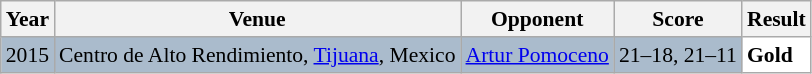<table class="sortable wikitable" style="font-size: 90%;">
<tr>
<th>Year</th>
<th>Venue</th>
<th>Opponent</th>
<th>Score</th>
<th>Result</th>
</tr>
<tr style="background:#AABBCC">
<td align="center">2015</td>
<td align="left">Centro de Alto Rendimiento, <a href='#'>Tijuana</a>, Mexico</td>
<td align="left"> <a href='#'>Artur Pomoceno</a></td>
<td align="left">21–18, 21–11</td>
<td style="text-align:left; background:white"> <strong>Gold</strong></td>
</tr>
</table>
